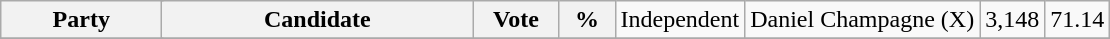<table class="wikitable">
<tr>
<th bgcolor="#DDDDFF" width="100px" colspan="2">Party</th>
<th bgcolor="#DDDDFF" width="200px">Candidate</th>
<th bgcolor="#DDDDFF" width="50px">Vote</th>
<th bgcolor="#DDDDFF" width="30px">%<br></th>
<td>Independent</td>
<td>Daniel Champagne (X)</td>
<td>3,148</td>
<td>71.14</td>
</tr>
<tr>
</tr>
</table>
